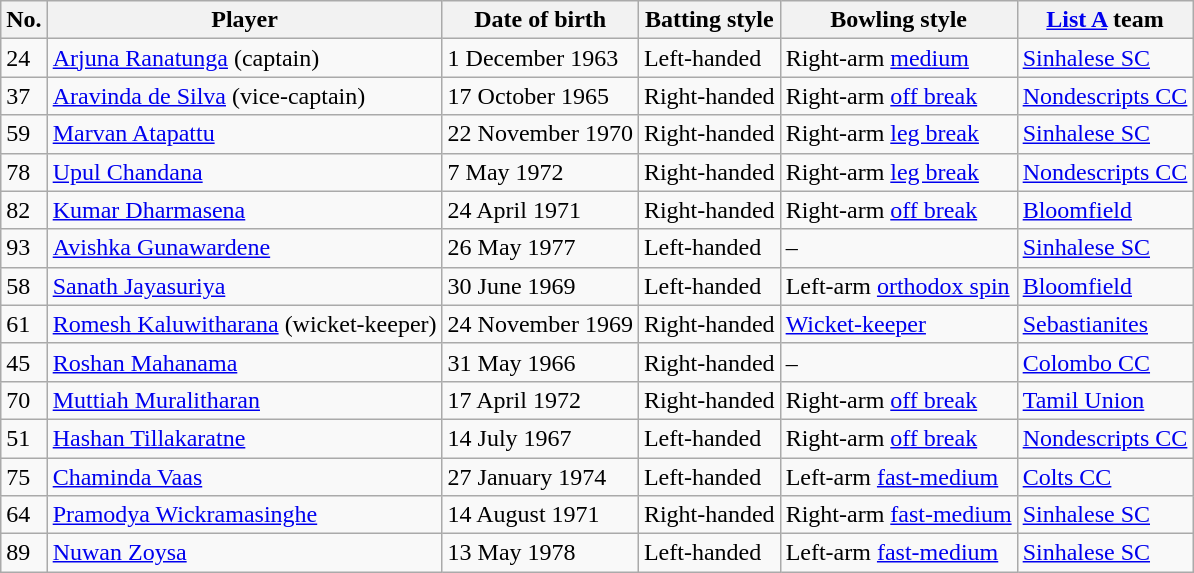<table class="wikitable">
<tr>
<th>No.</th>
<th>Player</th>
<th>Date of birth</th>
<th>Batting style</th>
<th>Bowling style</th>
<th><a href='#'>List A</a> team</th>
</tr>
<tr>
<td>24</td>
<td><a href='#'>Arjuna Ranatunga</a> (captain)</td>
<td>1 December 1963</td>
<td>Left-handed</td>
<td>Right-arm <a href='#'>medium</a></td>
<td><a href='#'>Sinhalese SC</a></td>
</tr>
<tr>
<td>37</td>
<td><a href='#'>Aravinda de Silva</a> (vice-captain)</td>
<td>17 October 1965</td>
<td>Right-handed</td>
<td>Right-arm <a href='#'>off break</a></td>
<td><a href='#'>Nondescripts CC</a></td>
</tr>
<tr>
<td>59</td>
<td><a href='#'>Marvan Atapattu</a></td>
<td>22 November 1970</td>
<td>Right-handed</td>
<td>Right-arm <a href='#'>leg break</a></td>
<td><a href='#'>Sinhalese SC</a></td>
</tr>
<tr>
<td>78</td>
<td><a href='#'>Upul Chandana</a></td>
<td>7 May 1972</td>
<td>Right-handed</td>
<td>Right-arm <a href='#'>leg break</a></td>
<td><a href='#'>Nondescripts CC</a></td>
</tr>
<tr>
<td>82</td>
<td><a href='#'>Kumar Dharmasena</a></td>
<td>24 April 1971</td>
<td>Right-handed</td>
<td>Right-arm <a href='#'>off break</a></td>
<td><a href='#'>Bloomfield</a></td>
</tr>
<tr>
<td>93</td>
<td><a href='#'>Avishka Gunawardene</a></td>
<td>26 May 1977</td>
<td>Left-handed</td>
<td>–</td>
<td><a href='#'>Sinhalese SC</a></td>
</tr>
<tr>
<td>58</td>
<td><a href='#'>Sanath Jayasuriya</a></td>
<td>30 June 1969</td>
<td>Left-handed</td>
<td>Left-arm <a href='#'>orthodox spin</a></td>
<td><a href='#'>Bloomfield</a></td>
</tr>
<tr>
<td>61</td>
<td><a href='#'>Romesh Kaluwitharana</a> (wicket-keeper)</td>
<td>24 November 1969</td>
<td>Right-handed</td>
<td><a href='#'>Wicket-keeper</a></td>
<td><a href='#'>Sebastianites</a></td>
</tr>
<tr>
<td>45</td>
<td><a href='#'>Roshan Mahanama</a></td>
<td>31 May 1966</td>
<td>Right-handed</td>
<td>–</td>
<td><a href='#'>Colombo CC</a></td>
</tr>
<tr>
<td>70</td>
<td><a href='#'>Muttiah Muralitharan</a></td>
<td>17 April 1972</td>
<td>Right-handed</td>
<td>Right-arm <a href='#'>off break</a></td>
<td><a href='#'>Tamil Union</a></td>
</tr>
<tr>
<td>51</td>
<td><a href='#'>Hashan Tillakaratne</a></td>
<td>14 July 1967</td>
<td>Left-handed</td>
<td>Right-arm <a href='#'>off break</a></td>
<td><a href='#'>Nondescripts CC</a></td>
</tr>
<tr>
<td>75</td>
<td><a href='#'>Chaminda Vaas</a></td>
<td>27 January 1974</td>
<td>Left-handed</td>
<td>Left-arm <a href='#'>fast-medium</a></td>
<td><a href='#'>Colts CC</a></td>
</tr>
<tr>
<td>64</td>
<td><a href='#'>Pramodya Wickramasinghe</a></td>
<td>14 August 1971</td>
<td>Right-handed</td>
<td>Right-arm <a href='#'>fast-medium</a></td>
<td><a href='#'>Sinhalese SC</a></td>
</tr>
<tr>
<td>89</td>
<td><a href='#'>Nuwan Zoysa</a></td>
<td>13 May 1978</td>
<td>Left-handed</td>
<td>Left-arm <a href='#'>fast-medium</a></td>
<td><a href='#'>Sinhalese SC</a></td>
</tr>
</table>
